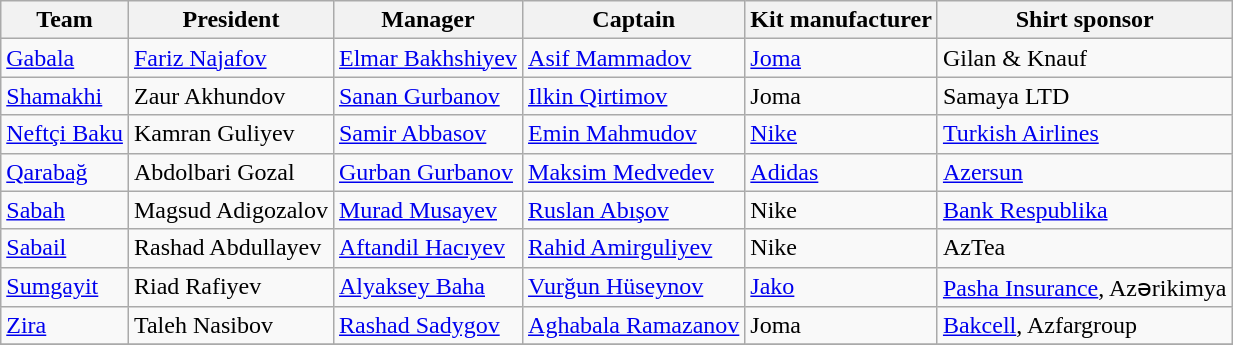<table class="wikitable sortable" style="text-align: left;">
<tr>
<th>Team</th>
<th>President</th>
<th>Manager</th>
<th>Captain</th>
<th>Kit manufacturer</th>
<th>Shirt sponsor</th>
</tr>
<tr>
<td><a href='#'>Gabala</a></td>
<td> <a href='#'>Fariz Najafov</a></td>
<td> <a href='#'>Elmar Bakhshiyev</a></td>
<td> <a href='#'>Asif Mammadov</a></td>
<td><a href='#'>Joma</a></td>
<td>Gilan & Knauf</td>
</tr>
<tr>
<td><a href='#'>Shamakhi</a></td>
<td> Zaur Akhundov</td>
<td> <a href='#'>Sanan Gurbanov</a></td>
<td> <a href='#'>Ilkin Qirtimov</a></td>
<td>Joma</td>
<td>Samaya LTD</td>
</tr>
<tr>
<td><a href='#'>Neftçi Baku</a></td>
<td> Kamran Guliyev</td>
<td> <a href='#'>Samir Abbasov</a></td>
<td> <a href='#'>Emin Mahmudov</a></td>
<td><a href='#'>Nike</a></td>
<td><a href='#'>Turkish Airlines</a></td>
</tr>
<tr>
<td><a href='#'>Qarabağ</a></td>
<td> Abdolbari Gozal</td>
<td> <a href='#'>Gurban Gurbanov</a></td>
<td> <a href='#'>Maksim Medvedev</a></td>
<td><a href='#'>Adidas</a></td>
<td><a href='#'>Azersun</a></td>
</tr>
<tr>
<td><a href='#'>Sabah</a></td>
<td> Magsud Adigozalov</td>
<td> <a href='#'>Murad Musayev</a></td>
<td> <a href='#'>Ruslan Abışov</a></td>
<td>Nike</td>
<td><a href='#'>Bank Respublika</a></td>
</tr>
<tr>
<td><a href='#'>Sabail</a></td>
<td> Rashad Abdullayev</td>
<td> <a href='#'>Aftandil Hacıyev</a></td>
<td> <a href='#'>Rahid Amirguliyev</a></td>
<td>Nike</td>
<td>AzTea</td>
</tr>
<tr>
<td><a href='#'>Sumgayit</a></td>
<td> Riad Rafiyev</td>
<td> <a href='#'>Alyaksey Baha</a></td>
<td> <a href='#'>Vurğun Hüseynov</a></td>
<td><a href='#'>Jako</a></td>
<td><a href='#'>Pasha Insurance</a>, Azərikimya</td>
</tr>
<tr>
<td><a href='#'>Zira</a></td>
<td> Taleh Nasibov</td>
<td> <a href='#'>Rashad Sadygov</a></td>
<td> <a href='#'>Aghabala Ramazanov</a></td>
<td>Joma</td>
<td><a href='#'>Bakcell</a>, Azfargroup</td>
</tr>
<tr>
</tr>
</table>
